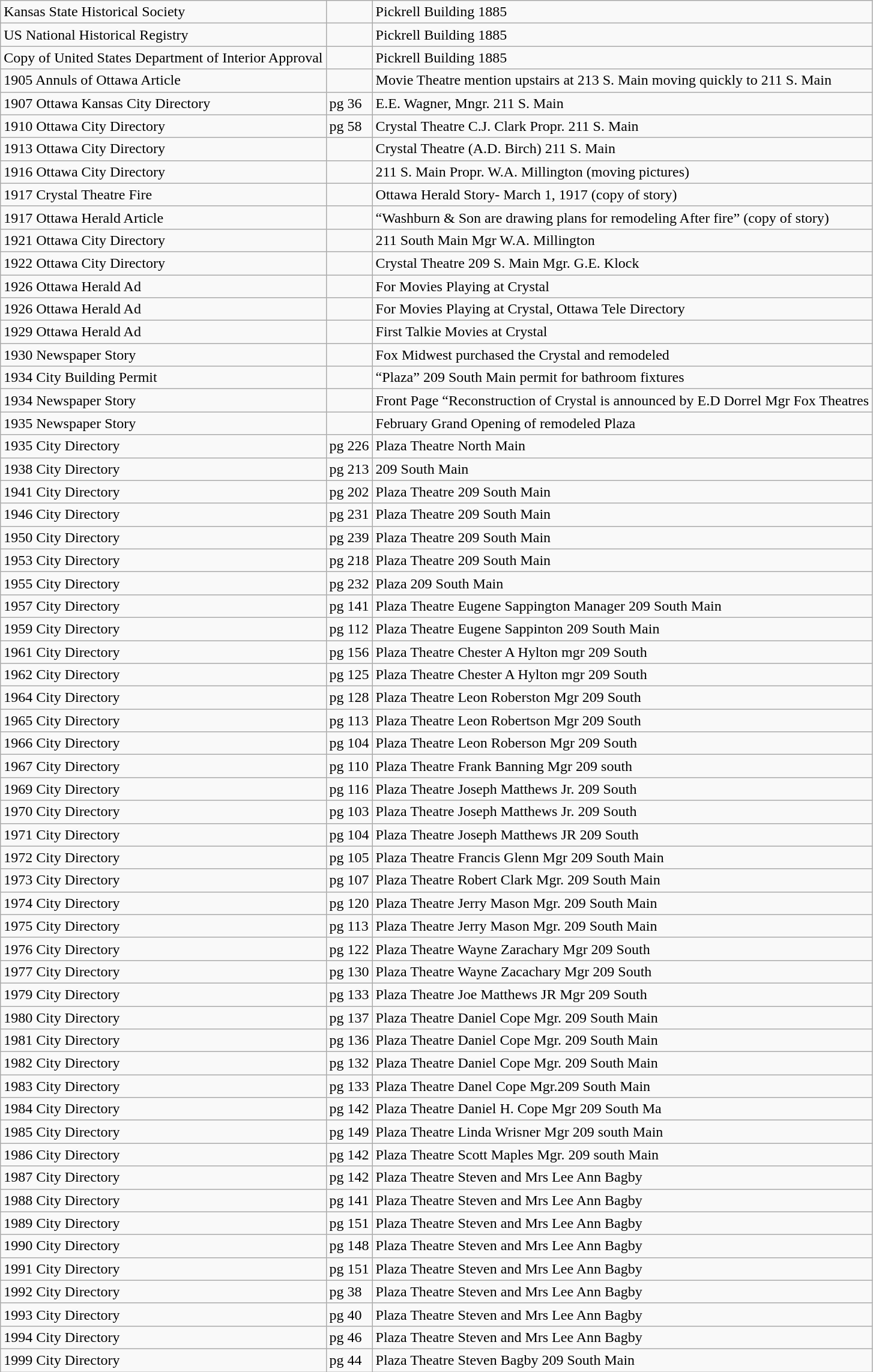<table class="wikitable">
<tr>
<td>Kansas State Historical Society</td>
<td></td>
<td>Pickrell Building 1885</td>
</tr>
<tr>
<td>US National Historical Registry</td>
<td></td>
<td>Pickrell Building 1885</td>
</tr>
<tr>
<td>Copy of United States Department of Interior Approval</td>
<td></td>
<td>Pickrell Building 1885</td>
</tr>
<tr>
<td>1905 Annuls of Ottawa Article</td>
<td></td>
<td>Movie Theatre mention upstairs at 213 S. Main moving quickly to 211 S. Main</td>
</tr>
<tr>
<td>1907 Ottawa Kansas City Directory</td>
<td>pg 36</td>
<td>E.E. Wagner, Mngr. 211 S. Main</td>
</tr>
<tr>
<td>1910 Ottawa City Directory</td>
<td>pg 58</td>
<td>Crystal Theatre C.J. Clark Propr. 211 S. Main</td>
</tr>
<tr>
<td>1913 Ottawa City Directory</td>
<td></td>
<td>Crystal Theatre (A.D. Birch) 211 S. Main</td>
</tr>
<tr>
<td>1916 Ottawa City Directory</td>
<td></td>
<td>211 S. Main Propr. W.A. Millington (moving pictures)</td>
</tr>
<tr>
<td>1917 Crystal Theatre Fire</td>
<td></td>
<td>Ottawa Herald Story- March 1, 1917 (copy of story)</td>
</tr>
<tr>
<td>1917 Ottawa Herald Article</td>
<td></td>
<td>“Washburn & Son are drawing plans for remodeling After fire” (copy of story)</td>
</tr>
<tr>
<td>1921 Ottawa City Directory</td>
<td></td>
<td>211 South Main Mgr W.A. Millington</td>
</tr>
<tr>
<td>1922 Ottawa City Directory</td>
<td></td>
<td>Crystal Theatre 209 S. Main Mgr. G.E. Klock</td>
</tr>
<tr>
<td>1926 Ottawa Herald Ad</td>
<td></td>
<td>For Movies Playing at Crystal</td>
</tr>
<tr>
<td>1926 Ottawa Herald Ad</td>
<td></td>
<td>For Movies Playing at Crystal, Ottawa Tele Directory</td>
</tr>
<tr>
<td>1929 Ottawa Herald Ad</td>
<td></td>
<td>First Talkie Movies at Crystal</td>
</tr>
<tr>
<td>1930 Newspaper Story</td>
<td></td>
<td>Fox Midwest purchased the Crystal and remodeled</td>
</tr>
<tr>
<td>1934 City Building Permit</td>
<td></td>
<td>“Plaza” 209 South Main permit for bathroom fixtures</td>
</tr>
<tr>
<td>1934 Newspaper Story</td>
<td></td>
<td>Front Page “Reconstruction of Crystal is announced by E.D Dorrel Mgr Fox Theatres</td>
</tr>
<tr>
<td>1935 Newspaper Story</td>
<td></td>
<td>February Grand Opening of remodeled Plaza</td>
</tr>
<tr>
<td>1935 City Directory</td>
<td>pg 226</td>
<td>Plaza Theatre North Main</td>
</tr>
<tr>
<td>1938 City Directory</td>
<td>pg 213</td>
<td>209 South Main</td>
</tr>
<tr>
<td>1941 City Directory</td>
<td>pg 202</td>
<td>Plaza Theatre 209 South Main</td>
</tr>
<tr>
<td>1946 City Directory</td>
<td>pg 231</td>
<td>Plaza Theatre 209 South Main</td>
</tr>
<tr>
<td>1950 City Directory</td>
<td>pg 239</td>
<td>Plaza Theatre 209 South Main</td>
</tr>
<tr>
<td>1953 City Directory</td>
<td>pg 218</td>
<td>Plaza Theatre 209 South Main</td>
</tr>
<tr>
<td>1955 City Directory</td>
<td>pg 232</td>
<td>Plaza 209 South Main</td>
</tr>
<tr>
<td>1957 City Directory</td>
<td>pg 141</td>
<td>Plaza Theatre Eugene Sappington Manager 209 South Main</td>
</tr>
<tr>
<td>1959 City Directory</td>
<td>pg 112</td>
<td>Plaza Theatre Eugene Sappinton 209 South Main</td>
</tr>
<tr>
<td>1961 City Directory</td>
<td>pg 156</td>
<td>Plaza Theatre Chester A Hylton mgr 209 South</td>
</tr>
<tr>
<td>1962 City Directory</td>
<td>pg 125</td>
<td>Plaza Theatre Chester A Hylton mgr 209 South</td>
</tr>
<tr>
<td>1964 City Directory</td>
<td>pg 128</td>
<td>Plaza Theatre Leon Roberston Mgr 209 South</td>
</tr>
<tr>
<td>1965 City Directory</td>
<td>pg 113</td>
<td>Plaza Theatre Leon Robertson Mgr 209 South</td>
</tr>
<tr>
<td>1966 City Directory</td>
<td>pg 104</td>
<td>Plaza Theatre Leon Roberson Mgr 209 South</td>
</tr>
<tr>
<td>1967 City Directory</td>
<td>pg 110</td>
<td>Plaza Theatre Frank Banning Mgr 209 south</td>
</tr>
<tr>
<td>1969 City Directory</td>
<td>pg 116</td>
<td>Plaza Theatre Joseph Matthews Jr. 209 South</td>
</tr>
<tr>
<td>1970 City Directory</td>
<td>pg 103</td>
<td>Plaza Theatre Joseph Matthews Jr. 209 South</td>
</tr>
<tr>
<td>1971 City Directory</td>
<td>pg 104</td>
<td>Plaza Theatre Joseph Matthews JR 209 South</td>
</tr>
<tr>
<td>1972 City Directory</td>
<td>pg 105</td>
<td>Plaza Theatre Francis Glenn Mgr 209 South Main</td>
</tr>
<tr>
<td>1973 City Directory</td>
<td>pg 107</td>
<td>Plaza Theatre Robert Clark Mgr. 209 South Main</td>
</tr>
<tr>
<td>1974 City Directory</td>
<td>pg 120</td>
<td>Plaza Theatre Jerry Mason Mgr. 209 South Main</td>
</tr>
<tr>
<td>1975 City Directory</td>
<td>pg 113</td>
<td>Plaza Theatre Jerry Mason Mgr. 209 South Main</td>
</tr>
<tr>
<td>1976 City Directory</td>
<td>pg 122</td>
<td>Plaza Theatre Wayne Zarachary Mgr 209 South</td>
</tr>
<tr>
<td>1977 City Directory</td>
<td>pg 130</td>
<td>Plaza Theatre Wayne Zacachary Mgr 209 South</td>
</tr>
<tr>
<td>1979 City Directory</td>
<td>pg 133</td>
<td>Plaza Theatre Joe Matthews JR Mgr 209 South</td>
</tr>
<tr>
<td>1980 City Directory</td>
<td>pg 137</td>
<td>Plaza Theatre Daniel Cope Mgr. 209 South Main</td>
</tr>
<tr>
<td>1981 City Directory</td>
<td>pg 136</td>
<td>Plaza Theatre Daniel Cope Mgr. 209 South Main</td>
</tr>
<tr>
<td>1982 City Directory</td>
<td>pg 132</td>
<td>Plaza Theatre Daniel Cope Mgr. 209 South Main</td>
</tr>
<tr>
<td>1983 City Directory</td>
<td>pg 133</td>
<td>Plaza Theatre Danel Cope Mgr.209 South Main</td>
</tr>
<tr>
<td>1984 City Directory</td>
<td>pg 142</td>
<td>Plaza Theatre Daniel H. Cope Mgr 209 South Ma</td>
</tr>
<tr>
<td>1985 City Directory</td>
<td>pg 149</td>
<td>Plaza Theatre Linda Wrisner Mgr 209 south Main</td>
</tr>
<tr>
<td>1986 City Directory</td>
<td>pg 142</td>
<td>Plaza Theatre Scott Maples Mgr. 209 south Main</td>
</tr>
<tr>
<td>1987 City Directory</td>
<td>pg 142</td>
<td>Plaza Theatre Steven and Mrs Lee Ann Bagby</td>
</tr>
<tr>
<td>1988 City Directory</td>
<td>pg 141</td>
<td>Plaza Theatre Steven and Mrs Lee Ann Bagby</td>
</tr>
<tr>
<td>1989 City Directory</td>
<td>pg 151</td>
<td>Plaza Theatre Steven and Mrs Lee Ann Bagby</td>
</tr>
<tr>
<td>1990 City Directory</td>
<td>pg 148</td>
<td>Plaza Theatre Steven and Mrs Lee Ann Bagby</td>
</tr>
<tr>
<td>1991 City Directory</td>
<td>pg 151</td>
<td>Plaza Theatre Steven and Mrs Lee Ann Bagby</td>
</tr>
<tr>
<td>1992 City Directory</td>
<td>pg 38</td>
<td>Plaza Theatre Steven and Mrs Lee Ann Bagby</td>
</tr>
<tr>
<td>1993 City Directory</td>
<td>pg 40</td>
<td>Plaza Theatre Steven and Mrs Lee Ann Bagby</td>
</tr>
<tr>
<td>1994 City Directory</td>
<td>pg 46</td>
<td>Plaza Theatre Steven and Mrs Lee Ann Bagby</td>
</tr>
<tr>
<td>1999 City Directory</td>
<td>pg 44</td>
<td>Plaza Theatre Steven Bagby 209 South Main</td>
</tr>
</table>
